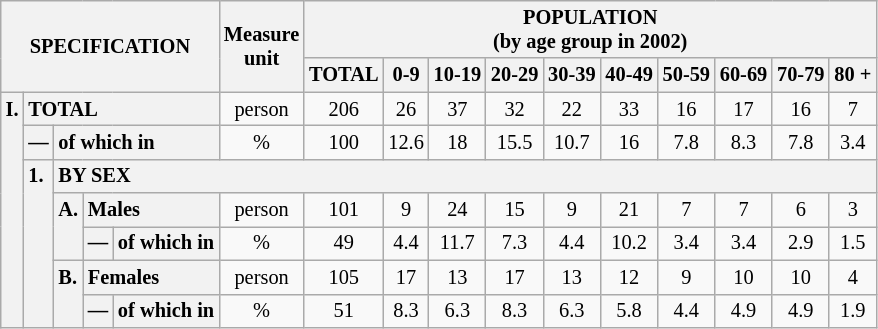<table class="wikitable" style="font-size:85%; text-align:center">
<tr>
<th rowspan="2" colspan="5">SPECIFICATION</th>
<th rowspan="2">Measure<br> unit</th>
<th colspan="10" rowspan="1">POPULATION<br> (by age group in 2002)</th>
</tr>
<tr>
<th>TOTAL</th>
<th>0-9</th>
<th>10-19</th>
<th>20-29</th>
<th>30-39</th>
<th>40-49</th>
<th>50-59</th>
<th>60-69</th>
<th>70-79</th>
<th>80 +</th>
</tr>
<tr>
<th style="text-align:left" valign="top" rowspan="7">I.</th>
<th style="text-align:left" colspan="4">TOTAL</th>
<td>person</td>
<td>206</td>
<td>26</td>
<td>37</td>
<td>32</td>
<td>22</td>
<td>33</td>
<td>16</td>
<td>17</td>
<td>16</td>
<td>7</td>
</tr>
<tr>
<th style="text-align:left" valign="top">—</th>
<th style="text-align:left" colspan="3">of which in</th>
<td>%</td>
<td>100</td>
<td>12.6</td>
<td>18</td>
<td>15.5</td>
<td>10.7</td>
<td>16</td>
<td>7.8</td>
<td>8.3</td>
<td>7.8</td>
<td>3.4</td>
</tr>
<tr>
<th style="text-align:left" valign="top" rowspan="5">1.</th>
<th style="text-align:left" colspan="14">BY SEX</th>
</tr>
<tr>
<th style="text-align:left" valign="top" rowspan="2">A.</th>
<th style="text-align:left" colspan="2">Males</th>
<td>person</td>
<td>101</td>
<td>9</td>
<td>24</td>
<td>15</td>
<td>9</td>
<td>21</td>
<td>7</td>
<td>7</td>
<td>6</td>
<td>3</td>
</tr>
<tr>
<th style="text-align:left" valign="top">—</th>
<th style="text-align:left" colspan="1">of which in</th>
<td>%</td>
<td>49</td>
<td>4.4</td>
<td>11.7</td>
<td>7.3</td>
<td>4.4</td>
<td>10.2</td>
<td>3.4</td>
<td>3.4</td>
<td>2.9</td>
<td>1.5</td>
</tr>
<tr>
<th style="text-align:left" valign="top" rowspan="2">B.</th>
<th style="text-align:left" colspan="2">Females</th>
<td>person</td>
<td>105</td>
<td>17</td>
<td>13</td>
<td>17</td>
<td>13</td>
<td>12</td>
<td>9</td>
<td>10</td>
<td>10</td>
<td>4</td>
</tr>
<tr>
<th style="text-align:left" valign="top">—</th>
<th style="text-align:left" colspan="1">of which in</th>
<td>%</td>
<td>51</td>
<td>8.3</td>
<td>6.3</td>
<td>8.3</td>
<td>6.3</td>
<td>5.8</td>
<td>4.4</td>
<td>4.9</td>
<td>4.9</td>
<td>1.9</td>
</tr>
</table>
